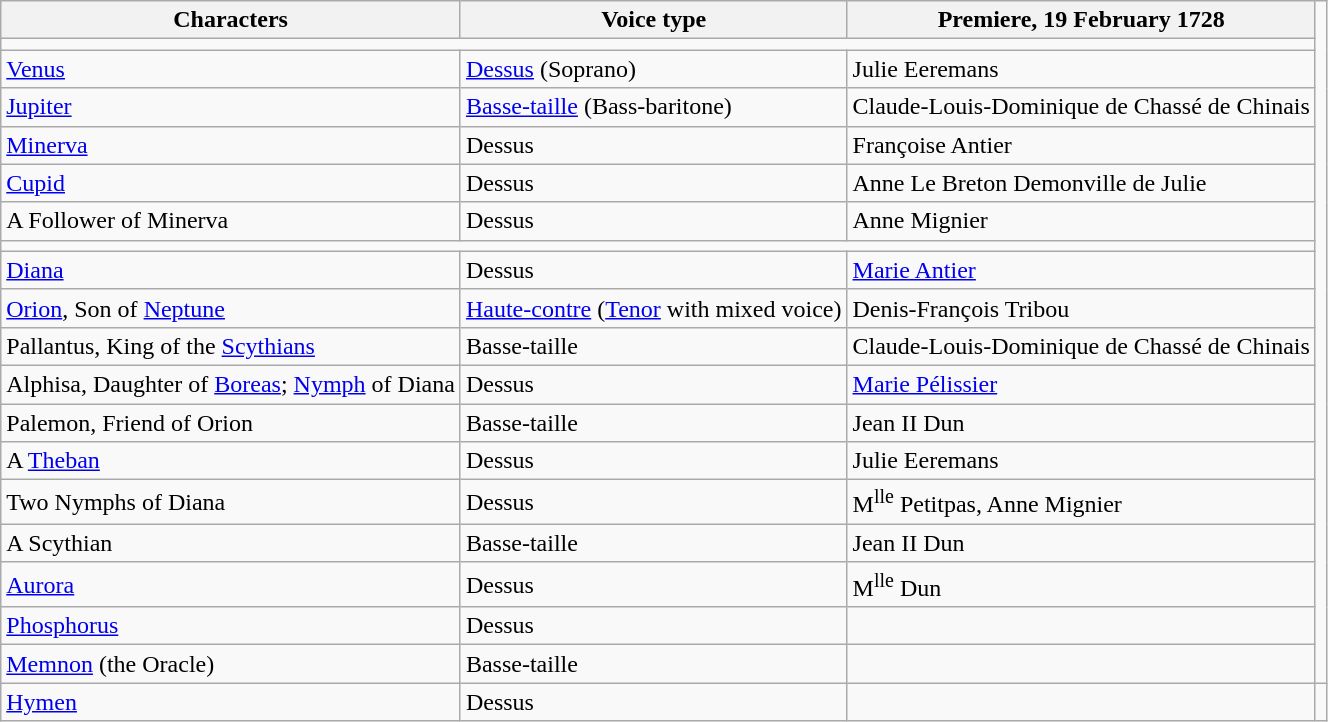<table class="wikitable">
<tr>
<th>Characters</th>
<th>Voice type</th>
<th>Premiere, 19 February 1728</th>
</tr>
<tr>
<td colspan="3" align="left"></td>
</tr>
<tr>
<td><a href='#'>Venus</a></td>
<td><a href='#'>Dessus</a> (Soprano)</td>
<td>Julie Eeremans</td>
</tr>
<tr>
<td><a href='#'>Jupiter</a></td>
<td><a href='#'>Basse-taille</a> (Bass-baritone)</td>
<td>Claude-Louis-Dominique de Chassé de Chinais</td>
</tr>
<tr>
<td><a href='#'>Minerva</a></td>
<td>Dessus</td>
<td>Françoise Antier</td>
</tr>
<tr>
<td><a href='#'>Cupid</a></td>
<td>Dessus</td>
<td>Anne Le Breton Demonville de Julie</td>
</tr>
<tr>
<td>A Follower of Minerva</td>
<td>Dessus</td>
<td>Anne Mignier</td>
</tr>
<tr>
<td colspan="3" align="left"></td>
</tr>
<tr>
<td><a href='#'>Diana</a></td>
<td>Dessus</td>
<td><a href='#'>Marie Antier</a></td>
</tr>
<tr>
<td><a href='#'>Orion</a>, Son of <a href='#'>Neptune</a></td>
<td><a href='#'>Haute-contre</a> (<a href='#'>Tenor</a> with mixed voice)</td>
<td>Denis-François Tribou</td>
</tr>
<tr>
<td>Pallantus, King of the <a href='#'>Scythians</a></td>
<td>Basse-taille</td>
<td>Claude-Louis-Dominique de Chassé de Chinais</td>
</tr>
<tr>
<td>Alphisa, Daughter of <a href='#'>Boreas</a>; <a href='#'>Nymph</a> of Diana</td>
<td>Dessus</td>
<td><a href='#'>Marie Pélissier</a></td>
</tr>
<tr>
<td>Palemon, Friend of Orion</td>
<td>Basse-taille</td>
<td>Jean II Dun</td>
</tr>
<tr>
<td>A <a href='#'>Theban</a></td>
<td>Dessus</td>
<td>Julie Eeremans</td>
</tr>
<tr>
<td>Two Nymphs of Diana</td>
<td>Dessus</td>
<td>M<sup>lle</sup> Petitpas, Anne Mignier</td>
</tr>
<tr>
<td>A Scythian</td>
<td>Basse-taille</td>
<td>Jean II Dun</td>
</tr>
<tr>
<td><a href='#'>Aurora</a></td>
<td>Dessus</td>
<td>M<sup>lle</sup> Dun</td>
</tr>
<tr>
<td><a href='#'>Phosphorus</a></td>
<td>Dessus</td>
<td></td>
</tr>
<tr>
<td><a href='#'>Memnon</a> (the Oracle)</td>
<td>Basse-taille</td>
<td></td>
</tr>
<tr>
<td><a href='#'>Hymen</a></td>
<td>Dessus</td>
<td></td>
<td></td>
</tr>
</table>
